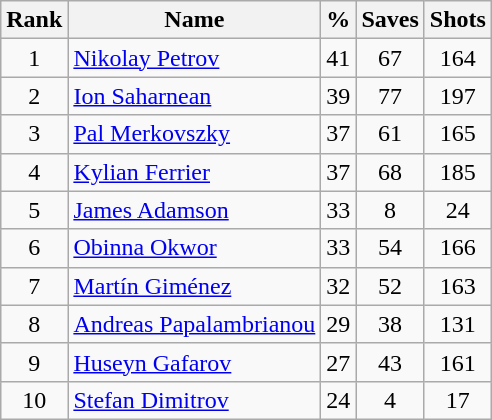<table class="wikitable sortable" style="text-align: center;">
<tr>
<th>Rank</th>
<th>Name</th>
<th>%</th>
<th>Saves</th>
<th>Shots</th>
</tr>
<tr>
<td>1</td>
<td style="text-align:left;"> <a href='#'>Nikolay Petrov</a></td>
<td>41</td>
<td>67</td>
<td>164</td>
</tr>
<tr>
<td>2</td>
<td style="text-align:left;"> <a href='#'>Ion Saharnean</a></td>
<td>39</td>
<td>77</td>
<td>197</td>
</tr>
<tr>
<td>3</td>
<td style="text-align:left;"> <a href='#'>Pal Merkovszky</a></td>
<td>37</td>
<td>61</td>
<td>165</td>
</tr>
<tr>
<td>4</td>
<td style="text-align:left;"> <a href='#'>Kylian Ferrier</a></td>
<td>37</td>
<td>68</td>
<td>185</td>
</tr>
<tr>
<td>5</td>
<td style="text-align:left;"> <a href='#'>James Adamson</a></td>
<td>33</td>
<td>8</td>
<td>24</td>
</tr>
<tr>
<td>6</td>
<td style="text-align:left;"> <a href='#'>Obinna Okwor</a></td>
<td>33</td>
<td>54</td>
<td>166</td>
</tr>
<tr>
<td>7</td>
<td style="text-align:left;"> <a href='#'>Martín Giménez</a></td>
<td>32</td>
<td>52</td>
<td>163</td>
</tr>
<tr>
<td>8</td>
<td style="text-align:left;"> <a href='#'>Andreas Papalambrianou</a></td>
<td>29</td>
<td>38</td>
<td>131</td>
</tr>
<tr>
<td>9</td>
<td style="text-align:left;"> <a href='#'>Huseyn Gafarov</a></td>
<td>27</td>
<td>43</td>
<td>161</td>
</tr>
<tr>
<td>10</td>
<td style="text-align:left;"> <a href='#'>Stefan Dimitrov</a></td>
<td>24</td>
<td>4</td>
<td>17</td>
</tr>
</table>
